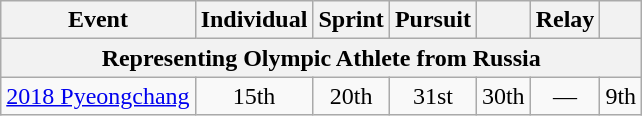<table class="wikitable" style="text-align: center;">
<tr ">
<th>Event</th>
<th>Individual</th>
<th>Sprint</th>
<th>Pursuit</th>
<th></th>
<th>Relay</th>
<th></th>
</tr>
<tr>
<th colspan=7>Representing  Olympic Athlete from Russia</th>
</tr>
<tr>
<td align=left> <a href='#'>2018 Pyeongchang</a></td>
<td>15th</td>
<td>20th</td>
<td>31st</td>
<td>30th</td>
<td>—</td>
<td>9th</td>
</tr>
</table>
